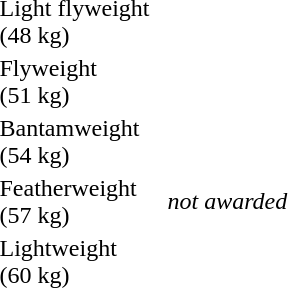<table>
<tr>
<td rowspan=2>Light flyweight<br>(48 kg)</td>
<td rowspan=2></td>
<td rowspan=2></td>
<td></td>
</tr>
<tr>
<td></td>
</tr>
<tr>
<td rowspan=2>Flyweight<br>(51 kg)</td>
<td rowspan=2></td>
<td rowspan=2></td>
<td></td>
</tr>
<tr>
<td></td>
</tr>
<tr>
<td rowspan=2>Bantamweight<br>(54 kg)</td>
<td rowspan=2></td>
<td rowspan=2></td>
<td></td>
</tr>
<tr>
<td></td>
</tr>
<tr>
<td>Featherweight<br>(57 kg)</td>
<td></td>
<td></td>
<td><em>not awarded</em></td>
</tr>
<tr>
<td rowspan=2>Lightweight<br>(60 kg)</td>
<td rowspan=2></td>
<td rowspan=2></td>
<td></td>
</tr>
<tr>
<td></td>
</tr>
</table>
